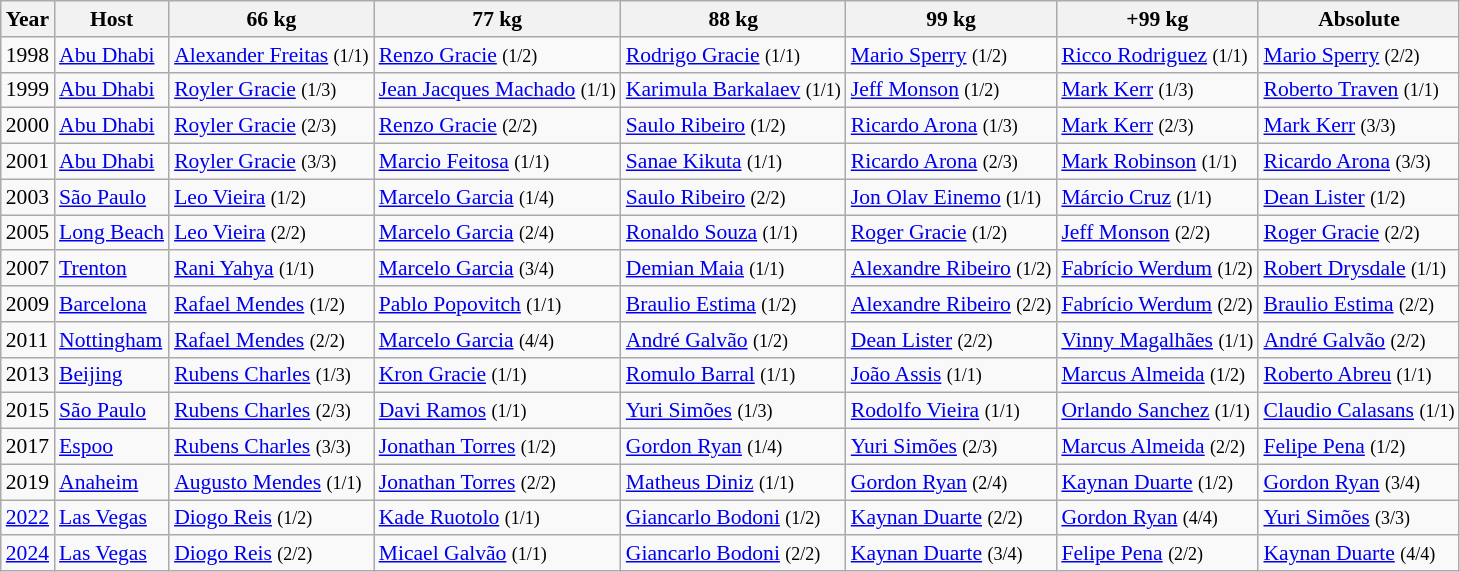<table class="wikitable sortable" style="font-size: 90%">
<tr>
<th>Year</th>
<th>Host</th>
<th>66 kg</th>
<th>77 kg</th>
<th>88 kg</th>
<th>99 kg</th>
<th>+99 kg</th>
<th>Absolute</th>
</tr>
<tr>
<td>1998</td>
<td> <a href='#'>Abu Dhabi</a></td>
<td> <a href='#'>Alexander Freitas</a> <small>(1/1)</small></td>
<td> <a href='#'>Renzo Gracie</a> <small>(1/2)</small></td>
<td> <a href='#'>Rodrigo Gracie</a> <small>(1/1)</small></td>
<td> <a href='#'>Mario Sperry</a> <small>(1/2)</small></td>
<td> <a href='#'>Ricco Rodriguez</a> <small>(1/1)</small></td>
<td> <a href='#'>Mario Sperry</a> <small>(2/2)</small></td>
</tr>
<tr>
<td>1999</td>
<td> <a href='#'>Abu Dhabi</a></td>
<td> <a href='#'>Royler Gracie</a> <small>(1/3)</small></td>
<td> <a href='#'>Jean Jacques Machado</a> <small>(1/1)</small></td>
<td> <a href='#'>Karimula Barkalaev</a> <small>(1/1)</small></td>
<td> <a href='#'>Jeff Monson</a> <small>(1/2)</small></td>
<td> <a href='#'>Mark Kerr</a> <small>(1/3)</small></td>
<td> <a href='#'>Roberto Traven</a> <small>(1/1)</small></td>
</tr>
<tr>
<td>2000</td>
<td> <a href='#'>Abu Dhabi</a></td>
<td> <a href='#'>Royler Gracie</a> <small>(2/3)</small></td>
<td> <a href='#'>Renzo Gracie</a> <small>(2/2)</small></td>
<td> <a href='#'>Saulo Ribeiro</a> <small>(1/2)</small></td>
<td> <a href='#'>Ricardo Arona</a> <small>(1/3)</small></td>
<td> <a href='#'>Mark Kerr</a> <small>(2/3)</small></td>
<td> <a href='#'>Mark Kerr</a> <small>(3/3)</small></td>
</tr>
<tr>
<td>2001</td>
<td> <a href='#'>Abu Dhabi</a></td>
<td> <a href='#'>Royler Gracie</a> <small>(3/3)</small></td>
<td> <a href='#'>Marcio Feitosa</a> <small>(1/1)</small></td>
<td> <a href='#'>Sanae Kikuta</a> <small>(1/1)</small></td>
<td> <a href='#'>Ricardo Arona</a> <small>(2/3)</small></td>
<td> <a href='#'>Mark Robinson</a> <small>(1/1)</small></td>
<td> <a href='#'>Ricardo Arona</a> <small>(3/3)</small></td>
</tr>
<tr>
<td>2003</td>
<td> <a href='#'>São Paulo</a></td>
<td> <a href='#'>Leo Vieira</a> <small>(1/2)</small></td>
<td> <a href='#'>Marcelo Garcia</a> <small>(1/4)</small></td>
<td> <a href='#'>Saulo Ribeiro</a> <small>(2/2)</small></td>
<td> <a href='#'>Jon Olav Einemo</a> <small>(1/1)</small></td>
<td> <a href='#'>Márcio Cruz</a> <small>(1/1)</small></td>
<td> <a href='#'>Dean Lister</a> <small>(1/2)</small></td>
</tr>
<tr>
<td>2005</td>
<td> <a href='#'>Long Beach</a></td>
<td> <a href='#'>Leo Vieira</a> <small>(2/2)</small></td>
<td> <a href='#'>Marcelo Garcia</a> <small>(2/4)</small></td>
<td> <a href='#'>Ronaldo Souza</a> <small>(1/1)</small></td>
<td> <a href='#'>Roger Gracie</a> <small>(1/2)</small></td>
<td> <a href='#'>Jeff Monson</a> <small>(2/2)</small></td>
<td> <a href='#'>Roger Gracie</a> <small>(2/2)</small></td>
</tr>
<tr>
<td>2007</td>
<td> <a href='#'>Trenton</a></td>
<td> <a href='#'>Rani Yahya</a> <small>(1/1)</small></td>
<td> <a href='#'>Marcelo Garcia</a> <small>(3/4)</small></td>
<td> <a href='#'>Demian Maia</a> <small>(1/1)</small></td>
<td> <a href='#'>Alexandre Ribeiro</a> <small>(1/2)</small></td>
<td> <a href='#'>Fabrício Werdum</a> <small>(1/2)</small></td>
<td> <a href='#'>Robert Drysdale</a> <small>(1/1)</small></td>
</tr>
<tr>
<td>2009</td>
<td> <a href='#'>Barcelona</a></td>
<td> <a href='#'>Rafael Mendes</a> <small>(1/2)</small></td>
<td> <a href='#'>Pablo Popovitch</a> <small>(1/1)</small></td>
<td> <a href='#'>Braulio Estima</a> <small>(1/2)</small></td>
<td> <a href='#'>Alexandre Ribeiro</a> <small>(2/2)</small></td>
<td> <a href='#'>Fabrício Werdum</a> <small>(2/2)</small></td>
<td> <a href='#'>Braulio Estima</a> <small>(2/2)</small></td>
</tr>
<tr>
<td>2011</td>
<td> <a href='#'>Nottingham</a></td>
<td> <a href='#'>Rafael Mendes</a> <small>(2/2)</small></td>
<td> <a href='#'>Marcelo Garcia</a> <small>(4/4)</small></td>
<td> <a href='#'>André Galvão</a> <small>(1/2)</small></td>
<td> <a href='#'>Dean Lister</a> <small>(2/2)</small></td>
<td> <a href='#'>Vinny Magalhães</a> <small>(1/1)</small></td>
<td> <a href='#'>André Galvão</a> <small>(2/2)</small></td>
</tr>
<tr>
<td>2013</td>
<td> <a href='#'>Beijing</a></td>
<td> <a href='#'>Rubens Charles</a> <small>(1/3)</small></td>
<td> <a href='#'>Kron Gracie</a> <small>(1/1)</small></td>
<td> <a href='#'>Romulo Barral</a> <small>(1/1)</small></td>
<td> <a href='#'>João Assis</a> <small>(1/1)</small></td>
<td> <a href='#'>Marcus Almeida</a> <small>(1/2)</small></td>
<td> <a href='#'>Roberto Abreu</a> <small>(1/1)</small></td>
</tr>
<tr>
<td>2015</td>
<td> <a href='#'>São Paulo</a></td>
<td> <a href='#'>Rubens Charles</a> <small>(2/3)</small></td>
<td> <a href='#'>Davi Ramos</a> <small>(1/1)</small></td>
<td> <a href='#'>Yuri Simões</a> <small>(1/3)</small></td>
<td> <a href='#'>Rodolfo Vieira</a> <small>(1/1)</small></td>
<td> <a href='#'>Orlando Sanchez</a> <small>(1/1)</small></td>
<td> <a href='#'>Claudio Calasans</a> <small>(1/1)</small></td>
</tr>
<tr>
<td>2017</td>
<td> <a href='#'>Espoo</a></td>
<td> <a href='#'>Rubens Charles</a> <small>(3/3)</small></td>
<td> <a href='#'>Jonathan Torres</a> <small>(1/2)</small></td>
<td> <a href='#'>Gordon Ryan</a> <small>(1/4)</small></td>
<td> <a href='#'>Yuri Simões</a> <small>(2/3)</small></td>
<td> <a href='#'>Marcus Almeida</a> <small>(2/2)</small></td>
<td> <a href='#'>Felipe Pena</a> <small>(1/2)</small></td>
</tr>
<tr>
<td>2019</td>
<td> <a href='#'>Anaheim</a></td>
<td> <a href='#'>Augusto Mendes</a> <small>(1/1)</small></td>
<td> <a href='#'>Jonathan Torres</a> <small>(2/2)</small></td>
<td> <a href='#'>Matheus Diniz</a> <small>(1/1)</small></td>
<td> <a href='#'>Gordon Ryan</a> <small>(2/4)</small></td>
<td> <a href='#'>Kaynan Duarte</a> <small>(1/2)</small></td>
<td> <a href='#'>Gordon Ryan</a> <small>(3/4)</small></td>
</tr>
<tr>
<td><a href='#'>2022</a></td>
<td> <a href='#'>Las Vegas</a></td>
<td> <a href='#'>Diogo Reis</a> <small>(1/2)</small></td>
<td> <a href='#'>Kade Ruotolo</a> <small>(1/1)</small></td>
<td> <a href='#'>Giancarlo Bodoni</a> <small>(1/2)</small></td>
<td> <a href='#'>Kaynan Duarte</a> <small>(2/2)</small></td>
<td> <a href='#'>Gordon Ryan</a> <small>(4/4)</small></td>
<td> <a href='#'>Yuri Simões</a> <small>(3/3)</small></td>
</tr>
<tr>
<td><a href='#'>2024</a></td>
<td> <a href='#'>Las Vegas</a></td>
<td> <a href='#'>Diogo Reis</a> <small>(2/2)</small></td>
<td> <a href='#'>Micael Galvão</a> <small>(1/1)</small></td>
<td> <a href='#'>Giancarlo Bodoni</a> <small>(2/2)</small></td>
<td> <a href='#'>Kaynan Duarte</a> <small>(3/4)</small></td>
<td> <a href='#'>Felipe Pena</a> <small>(2/2)</small></td>
<td> <a href='#'>Kaynan Duarte</a> <small>(4/4)</small></td>
</tr>
</table>
